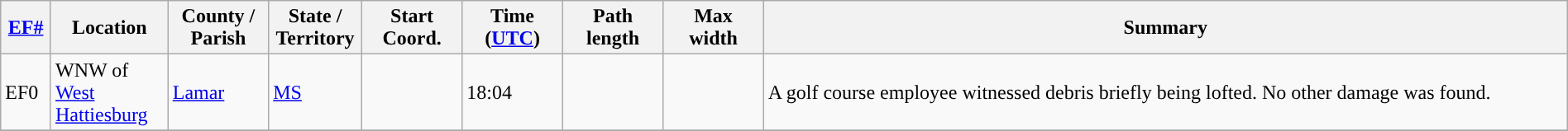<table class="wikitable sortable" style="width:100%;">
<tr>
<th scope="col"  style="width:3%; text-align:center;"><a href='#'>EF#</a></th>
<th scope="col"  style="width:7%; text-align:center;" class="unsortable">Location</th>
<th scope="col"  style="width:6%; text-align:center;" class="unsortable">County / Parish</th>
<th scope="col"  style="width:5%; text-align:center;">State / Territory</th>
<th scope="col"  style="width:6%; text-align:center;">Start Coord.</th>
<th scope="col"  style="width:6%; text-align:center;">Time (<a href='#'>UTC</a>)</th>
<th scope="col"  style="width:6%; text-align:center;">Path length</th>
<th scope="col"  style="width:6%; text-align:center;">Max width</th>
<th scope="col" class="unsortable" style="width:48%; text-align:center;">Summary</th>
</tr>
<tr>
<td>EF0</td>
<td>WNW of <a href='#'>West Hattiesburg</a></td>
<td><a href='#'>Lamar</a></td>
<td><a href='#'>MS</a></td>
<td></td>
<td>18:04</td>
<td></td>
<td></td>
<td>A golf course employee witnessed debris briefly being lofted. No other damage was found.</td>
</tr>
<tr>
</tr>
</table>
